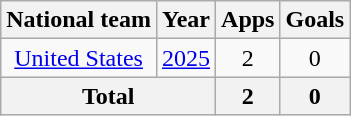<table class="wikitable" style="text-align:center">
<tr>
<th>National team</th>
<th>Year</th>
<th>Apps</th>
<th>Goals</th>
</tr>
<tr>
<td><a href='#'>United States</a></td>
<td><a href='#'>2025</a></td>
<td>2</td>
<td>0</td>
</tr>
<tr>
<th colspan="2">Total</th>
<th>2</th>
<th>0</th>
</tr>
</table>
